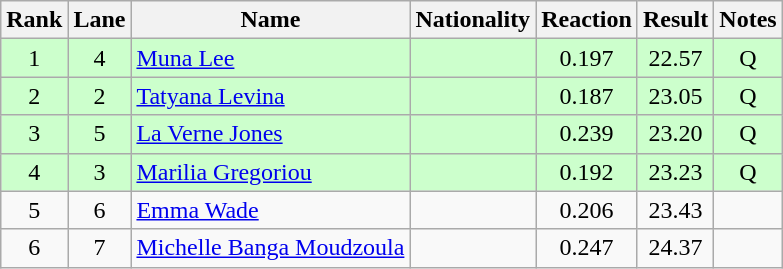<table class="wikitable sortable" style="text-align:center">
<tr>
<th>Rank</th>
<th>Lane</th>
<th>Name</th>
<th>Nationality</th>
<th>Reaction</th>
<th>Result</th>
<th>Notes</th>
</tr>
<tr bgcolor=ccffcc>
<td>1</td>
<td>4</td>
<td align=left><a href='#'>Muna Lee</a></td>
<td align=left></td>
<td>0.197</td>
<td>22.57</td>
<td>Q</td>
</tr>
<tr bgcolor=ccffcc>
<td>2</td>
<td>2</td>
<td align=left><a href='#'>Tatyana Levina</a></td>
<td align=left></td>
<td>0.187</td>
<td>23.05</td>
<td>Q</td>
</tr>
<tr bgcolor=ccffcc>
<td>3</td>
<td>5</td>
<td align=left><a href='#'>La Verne Jones</a></td>
<td align=left></td>
<td>0.239</td>
<td>23.20</td>
<td>Q</td>
</tr>
<tr bgcolor=ccffcc>
<td>4</td>
<td>3</td>
<td align=left><a href='#'>Marilia Gregoriou</a></td>
<td align=left></td>
<td>0.192</td>
<td>23.23</td>
<td>Q</td>
</tr>
<tr>
<td>5</td>
<td>6</td>
<td align=left><a href='#'>Emma Wade</a></td>
<td align=left></td>
<td>0.206</td>
<td>23.43</td>
<td></td>
</tr>
<tr>
<td>6</td>
<td>7</td>
<td align=left><a href='#'>Michelle Banga Moudzoula</a></td>
<td align=left></td>
<td>0.247</td>
<td>24.37</td>
<td></td>
</tr>
</table>
